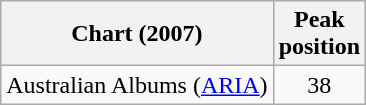<table class="wikitable">
<tr>
<th>Chart (2007)</th>
<th>Peak<br>position</th>
</tr>
<tr>
<td>Australian Albums (<a href='#'>ARIA</a>)</td>
<td align="center">38</td>
</tr>
</table>
